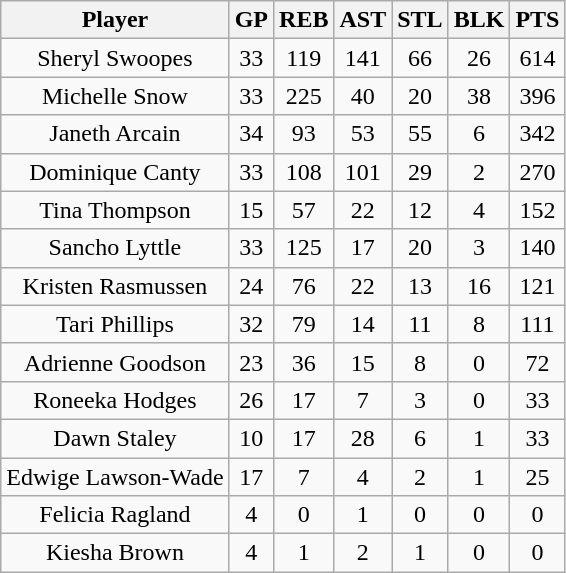<table class="wikitable">
<tr>
<th>Player</th>
<th>GP</th>
<th>REB</th>
<th>AST</th>
<th>STL</th>
<th>BLK</th>
<th>PTS</th>
</tr>
<tr align="center">
<td>Sheryl Swoopes</td>
<td>33</td>
<td>119</td>
<td>141</td>
<td>66</td>
<td>26</td>
<td>614</td>
</tr>
<tr align="center">
<td>Michelle Snow</td>
<td>33</td>
<td>225</td>
<td>40</td>
<td>20</td>
<td>38</td>
<td>396</td>
</tr>
<tr align="center">
<td>Janeth Arcain</td>
<td>34</td>
<td>93</td>
<td>53</td>
<td>55</td>
<td>6</td>
<td>342</td>
</tr>
<tr align="center">
<td>Dominique Canty</td>
<td>33</td>
<td>108</td>
<td>101</td>
<td>29</td>
<td>2</td>
<td>270</td>
</tr>
<tr align="center">
<td>Tina Thompson</td>
<td>15</td>
<td>57</td>
<td>22</td>
<td>12</td>
<td>4</td>
<td>152</td>
</tr>
<tr align="center">
<td>Sancho Lyttle</td>
<td>33</td>
<td>125</td>
<td>17</td>
<td>20</td>
<td>3</td>
<td>140</td>
</tr>
<tr align="center">
<td>Kristen Rasmussen</td>
<td>24</td>
<td>76</td>
<td>22</td>
<td>13</td>
<td>16</td>
<td>121</td>
</tr>
<tr align="center">
<td>Tari Phillips</td>
<td>32</td>
<td>79</td>
<td>14</td>
<td>11</td>
<td>8</td>
<td>111</td>
</tr>
<tr align="center">
<td>Adrienne Goodson</td>
<td>23</td>
<td>36</td>
<td>15</td>
<td>8</td>
<td>0</td>
<td>72</td>
</tr>
<tr align="center">
<td>Roneeka Hodges</td>
<td>26</td>
<td>17</td>
<td>7</td>
<td>3</td>
<td>0</td>
<td>33</td>
</tr>
<tr align="center">
<td>Dawn Staley</td>
<td>10</td>
<td>17</td>
<td>28</td>
<td>6</td>
<td>1</td>
<td>33</td>
</tr>
<tr align="center">
<td>Edwige Lawson-Wade</td>
<td>17</td>
<td>7</td>
<td>4</td>
<td>2</td>
<td>1</td>
<td>25</td>
</tr>
<tr align="center">
<td>Felicia Ragland</td>
<td>4</td>
<td>0</td>
<td>1</td>
<td>0</td>
<td>0</td>
<td>0</td>
</tr>
<tr align="center">
<td>Kiesha Brown</td>
<td>4</td>
<td>1</td>
<td>2</td>
<td>1</td>
<td>0</td>
<td>0</td>
</tr>
</table>
